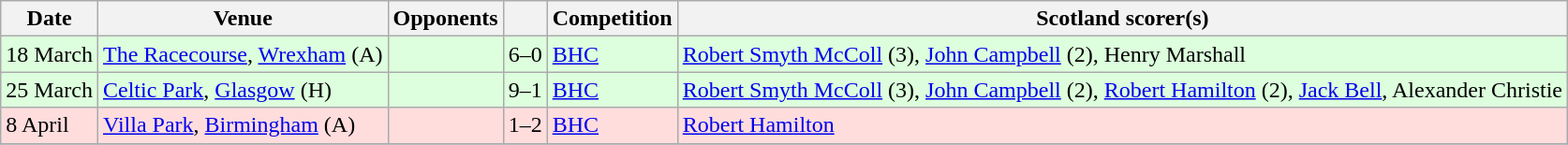<table class="wikitable">
<tr>
<th>Date</th>
<th>Venue</th>
<th>Opponents</th>
<th></th>
<th>Competition</th>
<th>Scotland scorer(s)</th>
</tr>
<tr bgcolor=#ddffdd>
<td>18 March</td>
<td><a href='#'>The Racecourse</a>, <a href='#'>Wrexham</a> (A)</td>
<td></td>
<td align=center>6–0</td>
<td><a href='#'>BHC</a></td>
<td><a href='#'>Robert Smyth McColl</a> (3), <a href='#'>John Campbell</a> (2), Henry Marshall</td>
</tr>
<tr bgcolor=#ddffdd>
<td>25 March</td>
<td><a href='#'>Celtic Park</a>, <a href='#'>Glasgow</a> (H)</td>
<td></td>
<td align=center>9–1</td>
<td><a href='#'>BHC</a></td>
<td><a href='#'>Robert Smyth McColl</a> (3), <a href='#'>John Campbell</a> (2), <a href='#'>Robert Hamilton</a> (2), <a href='#'>Jack Bell</a>, Alexander Christie</td>
</tr>
<tr bgcolor=#ffdddd>
<td>8 April</td>
<td><a href='#'>Villa Park</a>, <a href='#'>Birmingham</a> (A)</td>
<td></td>
<td align=center>1–2</td>
<td><a href='#'>BHC</a></td>
<td><a href='#'>Robert Hamilton</a></td>
</tr>
<tr>
</tr>
</table>
